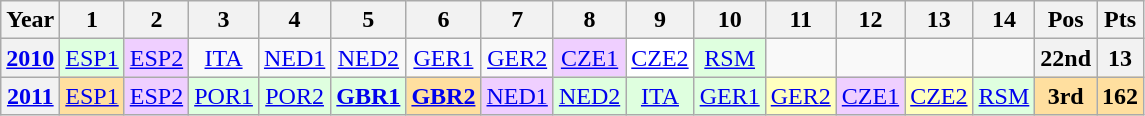<table class="wikitable" style="text-align:center">
<tr>
<th>Year</th>
<th>1</th>
<th>2</th>
<th>3</th>
<th>4</th>
<th>5</th>
<th>6</th>
<th>7</th>
<th>8</th>
<th>9</th>
<th>10</th>
<th>11</th>
<th>12</th>
<th>13</th>
<th>14</th>
<th>Pos</th>
<th>Pts</th>
</tr>
<tr>
<th><a href='#'>2010</a></th>
<td style="background:#dfffdf;"><a href='#'>ESP1</a><br></td>
<td style="background:#efcfff;"><a href='#'>ESP2</a><br></td>
<td><a href='#'>ITA</a></td>
<td><a href='#'>NED1</a></td>
<td><a href='#'>NED2</a></td>
<td><a href='#'>GER1</a></td>
<td><a href='#'>GER2</a></td>
<td style="background:#efcfff;"><a href='#'>CZE1</a><br></td>
<td style="background:#ffffff;"><a href='#'>CZE2</a><br></td>
<td style="background:#dfffdf;"><a href='#'>RSM</a><br></td>
<td></td>
<td></td>
<td></td>
<td></td>
<th>22nd</th>
<th>13</th>
</tr>
<tr>
<th><a href='#'>2011</a></th>
<td style="background:#ffdf9f;"><a href='#'>ESP1</a><br></td>
<td style="background:#efcfff;"><a href='#'>ESP2</a><br></td>
<td style="background:#dfffdf;"><a href='#'>POR1</a><br></td>
<td style="background:#dfffdf;"><a href='#'>POR2</a><br></td>
<td style="background:#dfffdf;"><strong><a href='#'>GBR1</a></strong><br></td>
<td style="background:#ffdf9f;"><strong><a href='#'>GBR2</a></strong><br></td>
<td style="background:#efcfff;"><a href='#'>NED1</a><br></td>
<td style="background:#dfffdf;"><a href='#'>NED2</a><br></td>
<td style="background:#dfffdf;"><a href='#'>ITA</a><br></td>
<td style="background:#dfffdf;"><a href='#'>GER1</a><br></td>
<td style="background:#ffffbf;"><a href='#'>GER2</a><br></td>
<td style="background:#efcfff;"><a href='#'>CZE1</a><br></td>
<td style="background:#ffffbf;"><a href='#'>CZE2</a><br></td>
<td style="background:#dfffdf;"><a href='#'>RSM</a><br></td>
<th style="background:#ffdf9f;">3rd</th>
<th style="background:#ffdf9f;">162</th>
</tr>
</table>
